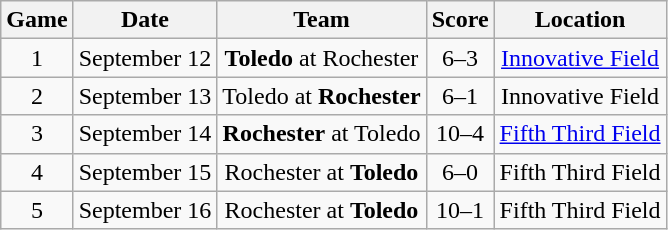<table class="wikitable" style="text-align:center">
<tr>
<th>Game</th>
<th>Date</th>
<th>Team</th>
<th>Score</th>
<th>Location</th>
</tr>
<tr>
<td>1</td>
<td>September 12</td>
<td><strong>Toledo</strong> at Rochester</td>
<td>6–3</td>
<td><a href='#'>Innovative Field</a></td>
</tr>
<tr>
<td>2</td>
<td>September 13</td>
<td>Toledo at <strong>Rochester</strong></td>
<td>6–1</td>
<td>Innovative Field</td>
</tr>
<tr>
<td>3</td>
<td>September 14</td>
<td><strong>Rochester</strong> at Toledo</td>
<td>10–4</td>
<td><a href='#'>Fifth Third Field</a></td>
</tr>
<tr>
<td>4</td>
<td>September 15</td>
<td>Rochester at <strong>Toledo</strong></td>
<td>6–0</td>
<td>Fifth Third Field</td>
</tr>
<tr>
<td>5</td>
<td>September 16</td>
<td>Rochester at <strong>Toledo</strong></td>
<td>10–1</td>
<td>Fifth Third Field</td>
</tr>
</table>
